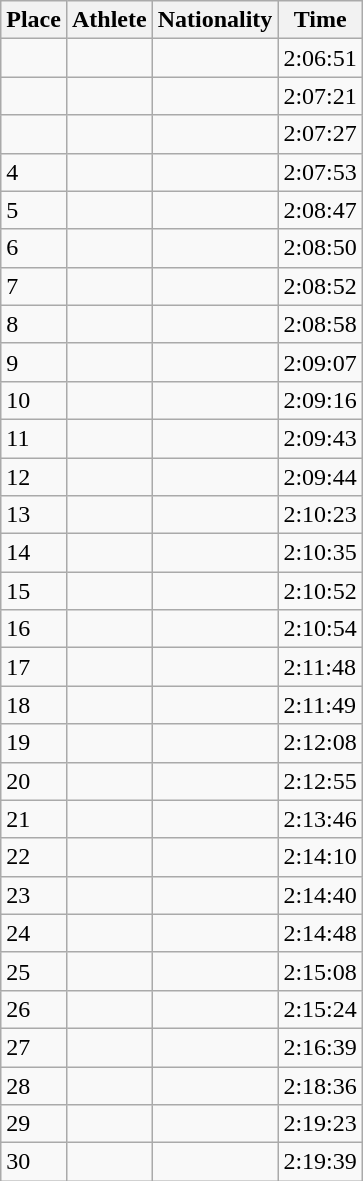<table class="wikitable sortable">
<tr>
<th scope="col">Place</th>
<th scope="col">Athlete</th>
<th scope="col">Nationality</th>
<th scope="col">Time</th>
</tr>
<tr>
<td></td>
<td></td>
<td></td>
<td>2:06:51</td>
</tr>
<tr>
<td></td>
<td></td>
<td></td>
<td>2:07:21</td>
</tr>
<tr>
<td></td>
<td></td>
<td></td>
<td>2:07:27</td>
</tr>
<tr>
<td>4</td>
<td></td>
<td></td>
<td>2:07:53</td>
</tr>
<tr>
<td>5</td>
<td></td>
<td></td>
<td>2:08:47</td>
</tr>
<tr>
<td>6</td>
<td></td>
<td></td>
<td>2:08:50</td>
</tr>
<tr>
<td>7</td>
<td></td>
<td></td>
<td>2:08:52</td>
</tr>
<tr>
<td>8</td>
<td></td>
<td></td>
<td>2:08:58</td>
</tr>
<tr>
<td>9</td>
<td></td>
<td></td>
<td>2:09:07</td>
</tr>
<tr>
<td>10</td>
<td></td>
<td></td>
<td>2:09:16</td>
</tr>
<tr>
<td>11</td>
<td></td>
<td></td>
<td>2:09:43</td>
</tr>
<tr>
<td>12</td>
<td></td>
<td></td>
<td>2:09:44</td>
</tr>
<tr>
<td>13</td>
<td></td>
<td></td>
<td>2:10:23</td>
</tr>
<tr>
<td>14</td>
<td></td>
<td></td>
<td>2:10:35</td>
</tr>
<tr>
<td>15</td>
<td></td>
<td></td>
<td>2:10:52</td>
</tr>
<tr>
<td>16</td>
<td></td>
<td></td>
<td>2:10:54</td>
</tr>
<tr>
<td>17</td>
<td></td>
<td></td>
<td>2:11:48</td>
</tr>
<tr>
<td>18</td>
<td></td>
<td></td>
<td>2:11:49</td>
</tr>
<tr>
<td>19</td>
<td></td>
<td></td>
<td>2:12:08</td>
</tr>
<tr>
<td>20</td>
<td></td>
<td></td>
<td>2:12:55</td>
</tr>
<tr>
<td>21</td>
<td></td>
<td></td>
<td>2:13:46</td>
</tr>
<tr>
<td>22</td>
<td></td>
<td></td>
<td>2:14:10</td>
</tr>
<tr>
<td>23</td>
<td></td>
<td></td>
<td>2:14:40</td>
</tr>
<tr>
<td>24</td>
<td></td>
<td></td>
<td>2:14:48</td>
</tr>
<tr>
<td>25</td>
<td></td>
<td></td>
<td>2:15:08</td>
</tr>
<tr>
<td>26</td>
<td></td>
<td></td>
<td>2:15:24</td>
</tr>
<tr>
<td>27</td>
<td></td>
<td></td>
<td>2:16:39</td>
</tr>
<tr>
<td>28</td>
<td></td>
<td></td>
<td>2:18:36</td>
</tr>
<tr>
<td>29</td>
<td></td>
<td></td>
<td>2:19:23</td>
</tr>
<tr>
<td>30</td>
<td></td>
<td></td>
<td>2:19:39</td>
</tr>
</table>
